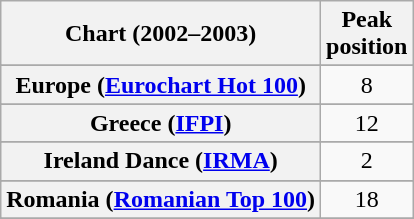<table class="wikitable sortable plainrowheaders" style="text-align:center">
<tr>
<th>Chart (2002–2003)</th>
<th>Peak<br>position</th>
</tr>
<tr>
</tr>
<tr>
</tr>
<tr>
</tr>
<tr>
</tr>
<tr>
</tr>
<tr>
<th scope="row">Europe (<a href='#'>Eurochart Hot 100</a>)</th>
<td>8</td>
</tr>
<tr>
</tr>
<tr>
</tr>
<tr>
<th scope="row">Greece (<a href='#'>IFPI</a>)</th>
<td>12</td>
</tr>
<tr>
</tr>
<tr>
</tr>
<tr>
</tr>
<tr>
</tr>
<tr>
<th scope="row">Ireland Dance (<a href='#'>IRMA</a>)</th>
<td>2</td>
</tr>
<tr>
</tr>
<tr>
</tr>
<tr>
</tr>
<tr>
<th scope="row">Romania (<a href='#'>Romanian Top 100</a>)</th>
<td>18</td>
</tr>
<tr>
</tr>
<tr>
</tr>
<tr>
</tr>
<tr>
</tr>
<tr>
</tr>
<tr>
</tr>
<tr>
</tr>
<tr>
</tr>
</table>
